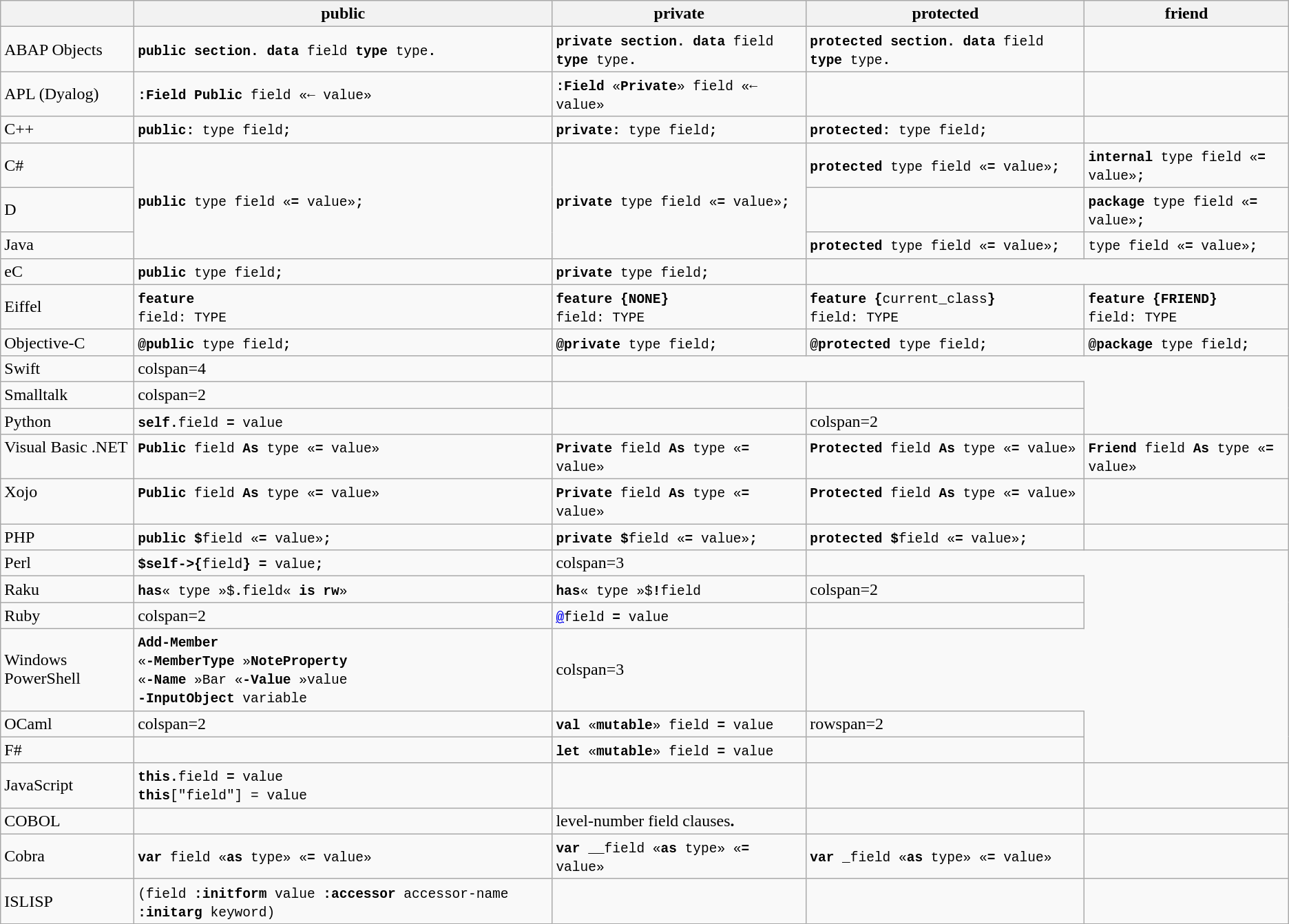<table class="wikitable">
<tr>
<th></th>
<th>public</th>
<th>private</th>
<th>protected</th>
<th>friend</th>
</tr>
<tr>
<td>ABAP Objects</td>
<td><code><strong>public section. data</strong> field <strong>type</strong> type<strong>.</strong></code></td>
<td><code><strong>private section. data</strong> field <strong>type</strong> type<strong>.</strong></code></td>
<td><code><strong>protected section. data</strong> field <strong>type</strong> type<strong>.</strong></code></td>
<td></td>
</tr>
<tr>
<td>APL (Dyalog)</td>
<td><code><strong>:Field Public</strong> field «<strong>←</strong> value»</code></td>
<td><code><strong>:Field</strong> «<strong>Private</strong>» field «<strong>←</strong> value»</code></td>
<td></td>
<td></td>
</tr>
<tr>
<td>C++</td>
<td><code><strong>public: </strong>type field<strong>;</strong></code></td>
<td><code><strong>private: </strong>type field<strong>;</strong></code></td>
<td><code><strong>protected: </strong>type field<strong>;</strong></code></td>
<td></td>
</tr>
<tr>
<td>C#</td>
<td rowspan=3><code><strong>public </strong>type field «<strong>=</strong> value»<strong>;</strong></code></td>
<td rowspan=3><code><strong>private </strong>type field «<strong>=</strong> value»<strong>;</strong></code></td>
<td><code><strong>protected </strong>type field «<strong>=</strong> value»<strong>;</strong></code></td>
<td><code><strong>internal</strong> type field «<strong>=</strong> value»<strong>;</strong></code></td>
</tr>
<tr>
<td>D</td>
<td></td>
<td><code><strong>package</strong> type field «<strong>=</strong> value»<strong>;</strong></code></td>
</tr>
<tr>
<td>Java</td>
<td><code><strong>protected </strong>type field «<strong>=</strong> value»<strong>;</strong></code></td>
<td><code>type field «<strong>=</strong> value»<strong>;</strong></code></td>
</tr>
<tr>
<td>eC</td>
<td><code><strong>public</strong> type field<strong>;</strong></code></td>
<td><code><strong>private</strong> type field<strong>;</strong></code></td>
</tr>
<tr>
<td>Eiffel</td>
<td><code><strong>feature</strong><br> field: TYPE</code></td>
<td><code><strong>feature {NONE}</strong><br> field: TYPE</code></td>
<td><code><strong>feature {</strong>current_class<strong>}</strong> <br> field: TYPE</code></td>
<td><code><strong>feature {FRIEND}</strong> <br> field: TYPE</code></td>
</tr>
<tr>
<td>Objective-C</td>
<td><code><strong>@public </strong>type field<strong>;</strong></code></td>
<td><code><strong>@private </strong>type field<strong>;</strong></code></td>
<td><code><strong>@protected </strong>type field<strong>;</strong></code></td>
<td><code><strong>@package </strong>type field<strong>;</strong></code></td>
</tr>
<tr>
<td>Swift</td>
<td>colspan=4 </td>
</tr>
<tr>
<td>Smalltalk</td>
<td>colspan=2 </td>
<td></td>
<td></td>
</tr>
<tr>
<td>Python</td>
<td><code><strong>self.</strong>field<strong> = </strong>value</code></td>
<td></td>
<td>colspan=2 </td>
</tr>
<tr valign="top">
<td>Visual Basic .NET</td>
<td><code><strong>Public </strong>field<strong> As </strong>type «<strong>=</strong> value»</code></td>
<td><code><strong>Private </strong>field<strong> As </strong>type «<strong>=</strong> value»</code></td>
<td><code><strong>Protected </strong>field<strong> As </strong>type «<strong>=</strong> value»</code></td>
<td><code><strong>Friend </strong>field<strong> As </strong>type «<strong>=</strong> value»</code></td>
</tr>
<tr valign="top">
<td>Xojo</td>
<td><code><strong>Public </strong>field<strong> As </strong>type «<strong>=</strong> value»</code></td>
<td><code><strong>Private </strong>field<strong> As </strong>type «<strong>=</strong> value»</code></td>
<td><code><strong>Protected </strong>field<strong> As </strong>type «<strong>=</strong> value»</code></td>
<td></td>
</tr>
<tr>
<td>PHP</td>
<td><code><strong>public $</strong>field «<strong>=</strong> value»<strong>;</strong></code></td>
<td><code><strong>private $</strong>field «<strong>=</strong> value»<strong>;</strong></code></td>
<td><code><strong>protected $</strong>field «<strong>=</strong> value»<strong>;</strong></code></td>
<td></td>
</tr>
<tr>
<td>Perl</td>
<td><code><strong>$self->{</strong>field<strong>} = </strong>value<strong>;</strong></code></td>
<td>colspan=3 </td>
</tr>
<tr>
<td>Raku</td>
<td><code><strong>has</strong>« type »$<strong>.</strong>field« <strong>is rw</strong>»</code></td>
<td><code><strong>has</strong>« type »$<strong>!</strong>field</code></td>
<td>colspan=2 </td>
</tr>
<tr>
<td>Ruby</td>
<td>colspan=2 </td>
<td><code><strong><a href='#'>@</a></strong>field <strong>=</strong> value</code></td>
<td></td>
</tr>
<tr>
<td>Windows PowerShell</td>
<td><code><strong>Add-Member </strong><br>«<strong>-MemberType </strong>»<strong>NoteProperty </strong><br>«<strong>-Name </strong>»Bar «<strong>-Value </strong>»value<br><strong>-InputObject </strong>variable</code></td>
<td>colspan=3 </td>
</tr>
<tr>
<td>OCaml</td>
<td>colspan=2 </td>
<td><code><strong>val</strong> «<strong>mutable</strong>» field <strong>=</strong> value</code></td>
<td>rowspan=2 </td>
</tr>
<tr>
<td>F#</td>
<td></td>
<td><code><strong>let</strong> «<strong>mutable</strong>» field <strong>=</strong> value</code></td>
<td></td>
</tr>
<tr>
<td>JavaScript</td>
<td><code><strong>this.</strong>field<strong> = </strong>value <br> <strong>this</strong>["field"] = value</code></td>
<td></td>
<td></td>
<td></td>
</tr>
<tr>
<td>COBOL</td>
<td></td>
<td>level-number field clauses<strong>.</strong></td>
<td></td>
<td></td>
</tr>
<tr>
<td>Cobra</td>
<td><code><strong>var</strong> field «<strong>as</strong> type» «<strong>=</strong> value»</code></td>
<td><code><strong>var</strong> <strong>__</strong>field «<strong>as</strong> type» «<strong>=</strong> value»</code></td>
<td><code><strong>var</strong> <strong>_</strong>field «<strong>as</strong> type» «<strong>=</strong> value»</code></td>
<td></td>
</tr>
<tr>
<td>ISLISP</td>
<td><code>(field <strong>:initform</strong> value <strong>:accessor</strong> accessor-name <strong>:initarg</strong> keyword)</code></td>
<td></td>
<td></td>
<td></td>
</tr>
</table>
